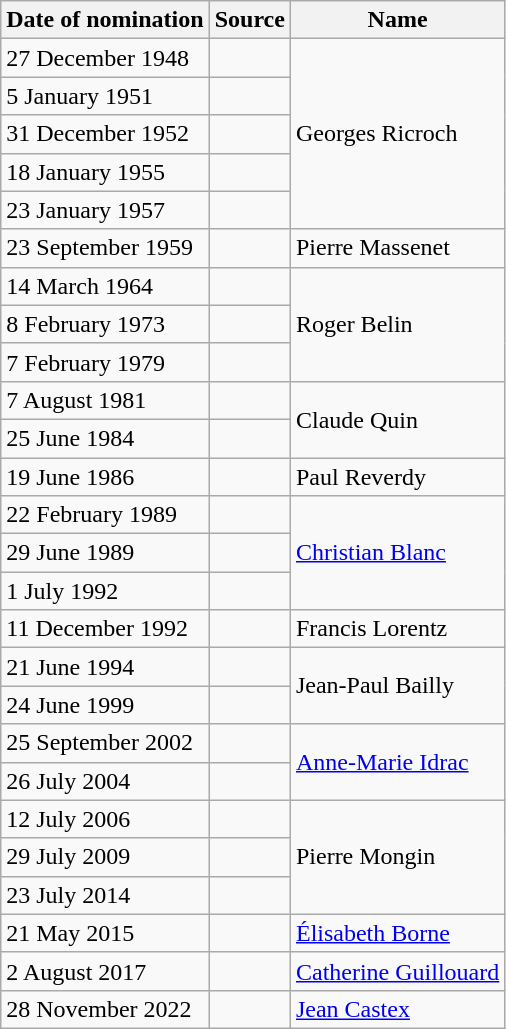<table class="wikitable sortable mw-collapsible">
<tr>
<th>Date of nomination</th>
<th>Source</th>
<th>Name</th>
</tr>
<tr>
<td>27 December 1948</td>
<td></td>
<td rowspan="5">Georges Ricroch</td>
</tr>
<tr>
<td>5 January 1951</td>
<td></td>
</tr>
<tr>
<td>31 December 1952</td>
<td></td>
</tr>
<tr>
<td>18 January 1955</td>
<td></td>
</tr>
<tr>
<td>23 January 1957</td>
<td></td>
</tr>
<tr>
<td>23 September 1959</td>
<td></td>
<td>Pierre Massenet</td>
</tr>
<tr>
<td>14 March 1964</td>
<td></td>
<td rowspan="3">Roger Belin</td>
</tr>
<tr>
<td>8 February 1973</td>
<td></td>
</tr>
<tr>
<td>7 February 1979</td>
<td></td>
</tr>
<tr>
<td>7 August 1981</td>
<td></td>
<td rowspan="2">Claude Quin</td>
</tr>
<tr>
<td>25 June 1984</td>
<td></td>
</tr>
<tr>
<td>19 June 1986</td>
<td></td>
<td>Paul Reverdy</td>
</tr>
<tr>
<td>22 February 1989</td>
<td></td>
<td rowspan="3"><a href='#'>Christian Blanc</a></td>
</tr>
<tr>
<td>29 June 1989</td>
<td></td>
</tr>
<tr>
<td>1 July 1992</td>
<td></td>
</tr>
<tr>
<td>11 December 1992</td>
<td></td>
<td>Francis Lorentz</td>
</tr>
<tr>
<td>21 June 1994</td>
<td></td>
<td rowspan="2">Jean-Paul Bailly</td>
</tr>
<tr>
<td>24 June 1999</td>
<td></td>
</tr>
<tr>
<td>25 September 2002</td>
<td></td>
<td rowspan="2"><a href='#'>Anne-Marie Idrac</a></td>
</tr>
<tr>
<td>26 July 2004</td>
<td></td>
</tr>
<tr>
<td>12 July 2006</td>
<td></td>
<td rowspan="3">Pierre Mongin</td>
</tr>
<tr>
<td>29 July 2009</td>
<td></td>
</tr>
<tr>
<td>23 July 2014</td>
<td></td>
</tr>
<tr>
<td>21 May 2015</td>
<td></td>
<td><a href='#'>Élisabeth Borne</a></td>
</tr>
<tr>
<td>2 August 2017</td>
<td></td>
<td><a href='#'>Catherine Guillouard</a></td>
</tr>
<tr>
<td>28 November 2022</td>
<td></td>
<td><a href='#'>Jean Castex</a></td>
</tr>
</table>
